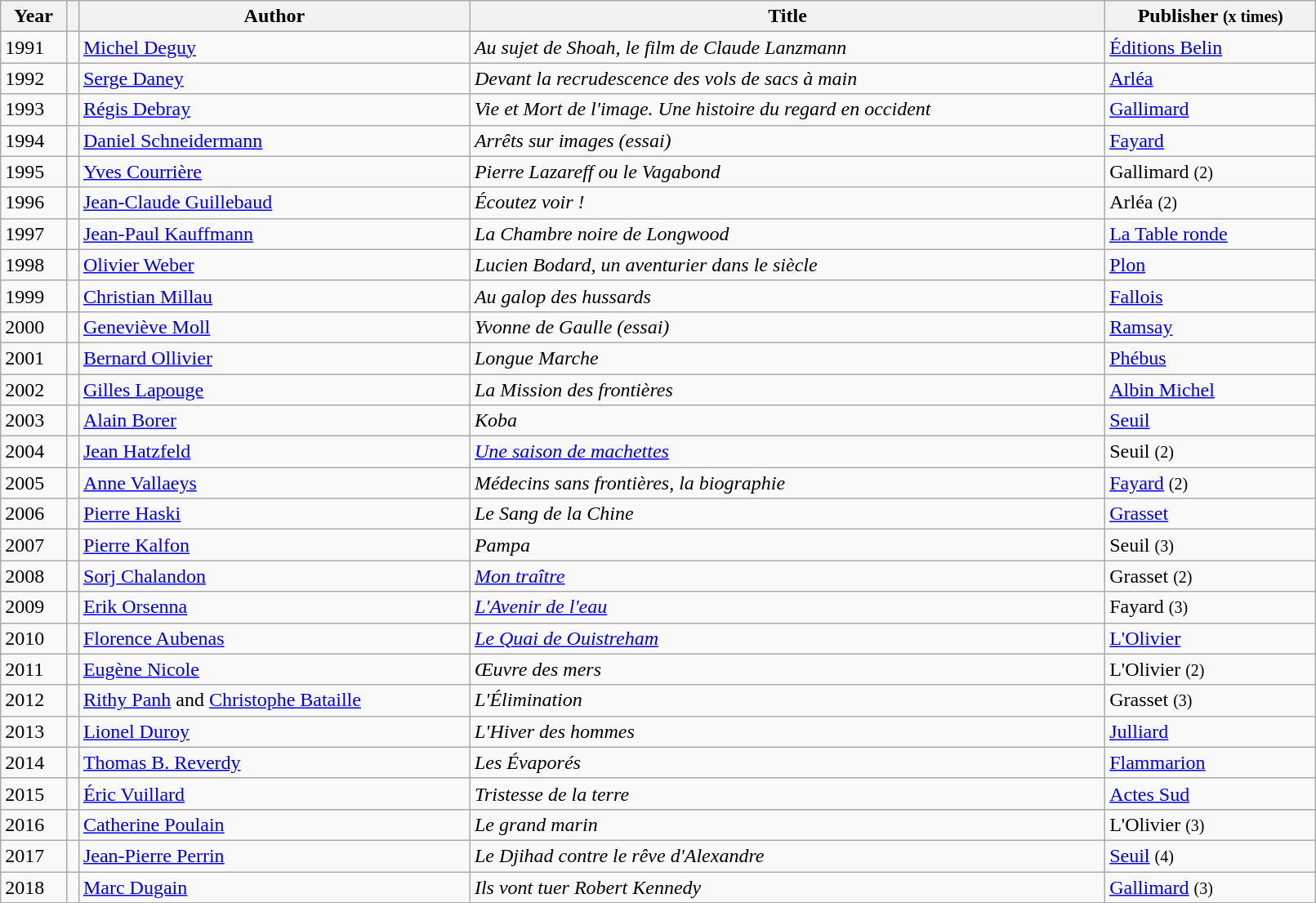<table width="85%" class="wikitable sortable" align="center">
<tr>
<th>Year</th>
<th></th>
<th>Author</th>
<th>Title</th>
<th>Publisher <small>(x times)</small></th>
</tr>
<tr>
<td>1991</td>
<td></td>
<td><a href='#'>Michel Deguy</a></td>
<td><em>Au sujet de Shoah, le film de Claude Lanzmann</em></td>
<td><a href='#'>Éditions Belin</a></td>
</tr>
<tr>
<td>1992</td>
<td></td>
<td><a href='#'>Serge Daney</a></td>
<td><em>Devant la recrudescence des vols de sacs à main</em></td>
<td><a href='#'>Arléa</a></td>
</tr>
<tr>
<td>1993</td>
<td></td>
<td><a href='#'>Régis Debray</a></td>
<td><em>Vie et Mort de l'image. Une histoire du regard en occident</em></td>
<td><a href='#'>Gallimard</a></td>
</tr>
<tr>
<td>1994</td>
<td></td>
<td><a href='#'>Daniel Schneidermann</a></td>
<td><em>Arrêts sur images (essai)</em></td>
<td><a href='#'>Fayard</a></td>
</tr>
<tr>
<td>1995</td>
<td></td>
<td><a href='#'>Yves Courrière</a></td>
<td><em>Pierre Lazareff ou le Vagabond</em></td>
<td>Gallimard <small>(2)</small></td>
</tr>
<tr>
<td>1996</td>
<td></td>
<td><a href='#'>Jean-Claude Guillebaud</a></td>
<td><em>Écoutez voir !</em></td>
<td>Arléa <small>(2)</small></td>
</tr>
<tr>
<td>1997</td>
<td></td>
<td><a href='#'>Jean-Paul Kauffmann</a></td>
<td><em>La Chambre noire de Longwood</em></td>
<td><a href='#'>La Table ronde</a></td>
</tr>
<tr>
<td>1998</td>
<td></td>
<td><a href='#'>Olivier Weber</a></td>
<td><em>Lucien Bodard, un aventurier dans le siècle</em></td>
<td><a href='#'>Plon</a></td>
</tr>
<tr>
<td>1999</td>
<td></td>
<td><a href='#'>Christian Millau</a></td>
<td><em>Au galop des hussards</em></td>
<td><a href='#'>Fallois</a></td>
</tr>
<tr>
<td>2000</td>
<td></td>
<td><a href='#'>Geneviève Moll</a></td>
<td><em>Yvonne de Gaulle (essai)</em></td>
<td><a href='#'>Ramsay</a></td>
</tr>
<tr>
<td>2001</td>
<td></td>
<td><a href='#'>Bernard Ollivier</a></td>
<td><em>Longue Marche</em></td>
<td><a href='#'>Phébus</a></td>
</tr>
<tr>
<td>2002</td>
<td></td>
<td><a href='#'>Gilles Lapouge</a></td>
<td><em>La Mission des frontières</em></td>
<td><a href='#'>Albin Michel</a></td>
</tr>
<tr>
<td>2003</td>
<td></td>
<td><a href='#'>Alain Borer</a></td>
<td><em>Koba</em></td>
<td><a href='#'>Seuil</a></td>
</tr>
<tr>
<td>2004</td>
<td></td>
<td><a href='#'>Jean Hatzfeld</a></td>
<td><em><a href='#'>Une saison de machettes</a></em></td>
<td>Seuil <small>(2)</small></td>
</tr>
<tr>
<td>2005</td>
<td></td>
<td><a href='#'>Anne Vallaeys</a></td>
<td><em>Médecins sans frontières, la biographie</em></td>
<td><a href='#'>Fayard</a> <small>(2)</small></td>
</tr>
<tr>
<td>2006</td>
<td></td>
<td><a href='#'>Pierre Haski</a></td>
<td><em>Le Sang de la Chine</em></td>
<td><a href='#'>Grasset</a></td>
</tr>
<tr>
<td>2007</td>
<td></td>
<td><a href='#'>Pierre Kalfon</a></td>
<td><em>Pampa</em></td>
<td>Seuil <small>(3)</small></td>
</tr>
<tr>
<td>2008</td>
<td></td>
<td><a href='#'>Sorj Chalandon</a></td>
<td><em><a href='#'>Mon traître</a></em></td>
<td>Grasset <small>(2)</small></td>
</tr>
<tr>
<td>2009</td>
<td></td>
<td><a href='#'>Erik Orsenna</a></td>
<td><em><a href='#'>L'Avenir de l'eau</a></em></td>
<td>Fayard <small>(3)</small></td>
</tr>
<tr>
<td>2010</td>
<td></td>
<td><a href='#'>Florence Aubenas</a></td>
<td><em><a href='#'>Le Quai de Ouistreham</a></em></td>
<td><a href='#'>L'Olivier</a></td>
</tr>
<tr>
<td>2011</td>
<td></td>
<td><a href='#'>Eugène Nicole</a></td>
<td><em>Œuvre des mers</em></td>
<td>L'Olivier <small>(2)</small></td>
</tr>
<tr>
<td>2012</td>
<td></td>
<td><a href='#'>Rithy Panh</a> and <a href='#'>Christophe Bataille</a></td>
<td><em>L'Élimination</em></td>
<td>Grasset <small>(3)</small></td>
</tr>
<tr>
<td>2013</td>
<td></td>
<td><a href='#'>Lionel Duroy</a></td>
<td><em>L'Hiver des hommes</em></td>
<td><a href='#'>Julliard</a></td>
</tr>
<tr>
<td>2014</td>
<td></td>
<td><a href='#'>Thomas B. Reverdy</a></td>
<td><em>Les Évaporés</em></td>
<td><a href='#'>Flammarion</a></td>
</tr>
<tr>
<td>2015</td>
<td></td>
<td><a href='#'>Éric Vuillard</a></td>
<td><em>Tristesse de la terre</em></td>
<td><a href='#'>Actes Sud</a></td>
</tr>
<tr>
<td>2016</td>
<td></td>
<td><a href='#'>Catherine Poulain</a></td>
<td><em>Le grand marin</em></td>
<td>L'Olivier <small>(3)</small></td>
</tr>
<tr>
<td>2017</td>
<td></td>
<td><a href='#'>Jean-Pierre Perrin</a></td>
<td><em>Le Djihad contre le rêve d'Alexandre</em></td>
<td><a href='#'>Seuil</a> <small>(4)</small></td>
</tr>
<tr>
<td>2018</td>
<td></td>
<td><a href='#'>Marc Dugain</a></td>
<td><em>Ils vont tuer Robert Kennedy</em></td>
<td><a href='#'>Gallimard</a> <small>(3)</small></td>
</tr>
</table>
